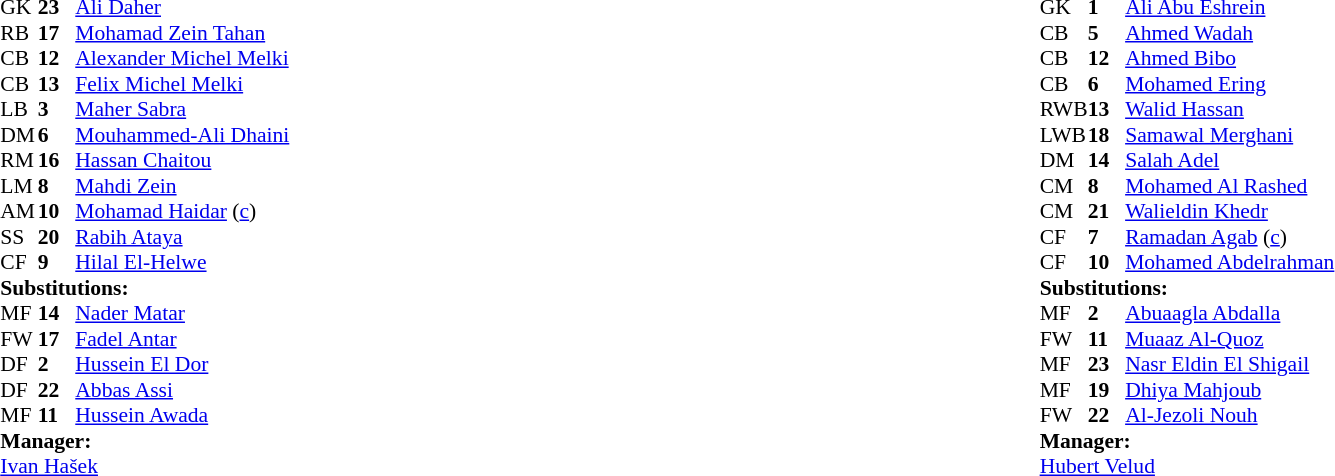<table width="100%">
<tr>
<td valign="top" width="40%"><br><table style="font-size:90%; margin:auto" cellspacing="0" cellpadding="0">
<tr>
<th width=25></th>
<th width=25></th>
</tr>
<tr>
<td>GK</td>
<td><strong>23</strong></td>
<td><a href='#'>Ali Daher</a></td>
</tr>
<tr>
<td>RB</td>
<td><strong>17</strong></td>
<td><a href='#'>Mohamad Zein Tahan</a></td>
<td></td>
<td></td>
</tr>
<tr>
<td>CB</td>
<td><strong>12</strong></td>
<td><a href='#'>Alexander Michel Melki</a></td>
</tr>
<tr>
<td>CB</td>
<td><strong>13</strong></td>
<td><a href='#'>Felix Michel Melki</a></td>
</tr>
<tr>
<td>LB</td>
<td><strong>3</strong></td>
<td><a href='#'>Maher Sabra</a></td>
</tr>
<tr>
<td>DM</td>
<td><strong>6</strong></td>
<td><a href='#'>Mouhammed-Ali Dhaini</a></td>
<td></td>
<td></td>
</tr>
<tr>
<td>RM</td>
<td><strong>16</strong></td>
<td><a href='#'>Hassan Chaitou</a></td>
</tr>
<tr>
<td>LM</td>
<td><strong>8</strong></td>
<td><a href='#'>Mahdi Zein</a></td>
<td></td>
<td></td>
</tr>
<tr>
<td>AM</td>
<td><strong>10</strong></td>
<td><a href='#'>Mohamad Haidar</a> (<a href='#'>c</a>)</td>
<td></td>
<td></td>
</tr>
<tr>
<td>SS</td>
<td><strong>20</strong></td>
<td><a href='#'>Rabih Ataya</a></td>
<td></td>
</tr>
<tr>
<td>CF</td>
<td><strong>9</strong></td>
<td><a href='#'>Hilal El-Helwe</a></td>
<td></td>
<td></td>
</tr>
<tr>
<td colspan=3><strong>Substitutions:</strong></td>
</tr>
<tr>
<td>MF</td>
<td><strong>14</strong></td>
<td><a href='#'>Nader Matar</a></td>
<td></td>
<td></td>
</tr>
<tr>
<td>FW</td>
<td><strong>17</strong></td>
<td><a href='#'>Fadel Antar</a></td>
<td></td>
<td></td>
</tr>
<tr>
<td>DF</td>
<td><strong>2</strong></td>
<td><a href='#'>Hussein El Dor</a></td>
<td></td>
<td></td>
</tr>
<tr>
<td>DF</td>
<td><strong>22</strong></td>
<td><a href='#'>Abbas Assi</a></td>
<td></td>
<td></td>
</tr>
<tr>
<td>MF</td>
<td><strong>11</strong></td>
<td><a href='#'>Hussein Awada</a></td>
<td></td>
<td></td>
</tr>
<tr>
<td colspan=3><strong>Manager:</strong></td>
</tr>
<tr>
<td colspan=3> <a href='#'>Ivan Hašek</a></td>
</tr>
</table>
</td>
<td valign="top"></td>
<td valign="top" width="50%"><br><table style="font-size:90%; margin:auto" cellspacing="0" cellpadding="0">
<tr>
<th width=25></th>
<th width=25></th>
</tr>
<tr>
<td>GK</td>
<td><strong>1</strong></td>
<td><a href='#'>Ali Abu Eshrein</a></td>
</tr>
<tr>
<td>CB</td>
<td><strong>5</strong></td>
<td><a href='#'>Ahmed Wadah</a></td>
<td></td>
</tr>
<tr>
<td>CB</td>
<td><strong>12</strong></td>
<td><a href='#'>Ahmed Bibo</a></td>
</tr>
<tr>
<td>CB</td>
<td><strong>6</strong></td>
<td><a href='#'>Mohamed Ering</a></td>
</tr>
<tr>
<td>RWB</td>
<td><strong>13</strong></td>
<td><a href='#'>Walid Hassan</a></td>
<td></td>
<td></td>
</tr>
<tr>
<td>LWB</td>
<td><strong>18</strong></td>
<td><a href='#'>Samawal Merghani</a></td>
</tr>
<tr>
<td>DM</td>
<td><strong>14</strong></td>
<td><a href='#'>Salah Adel</a></td>
<td></td>
<td></td>
</tr>
<tr>
<td>CM</td>
<td><strong>8</strong></td>
<td><a href='#'>Mohamed Al Rashed</a></td>
<td></td>
</tr>
<tr>
<td>CM</td>
<td><strong>21</strong></td>
<td><a href='#'>Walieldin Khedr</a></td>
<td></td>
<td></td>
</tr>
<tr>
<td>CF</td>
<td><strong>7</strong></td>
<td><a href='#'>Ramadan Agab</a> (<a href='#'>c</a>)</td>
</tr>
<tr>
<td>CF</td>
<td><strong>10</strong></td>
<td><a href='#'>Mohamed Abdelrahman</a></td>
<td></td>
<td></td>
</tr>
<tr>
<td colspan=3><strong>Substitutions:</strong></td>
</tr>
<tr>
<td>MF</td>
<td><strong>2</strong></td>
<td><a href='#'>Abuaagla Abdalla</a></td>
<td></td>
<td></td>
<td></td>
</tr>
<tr>
<td>FW</td>
<td><strong>11</strong></td>
<td><a href='#'>Muaaz Al-Quoz</a></td>
<td></td>
<td></td>
</tr>
<tr>
<td>MF</td>
<td><strong>23</strong></td>
<td><a href='#'>Nasr Eldin El Shigail</a></td>
<td></td>
<td></td>
</tr>
<tr>
<td>MF</td>
<td><strong>19</strong></td>
<td><a href='#'>Dhiya Mahjoub</a></td>
<td></td>
<td></td>
</tr>
<tr>
<td>FW</td>
<td><strong>22</strong></td>
<td><a href='#'>Al-Jezoli Nouh</a></td>
<td></td>
<td></td>
</tr>
<tr>
<td colspan=3><strong>Manager:</strong></td>
</tr>
<tr>
<td colspan=3> <a href='#'>Hubert Velud</a></td>
</tr>
</table>
</td>
</tr>
</table>
